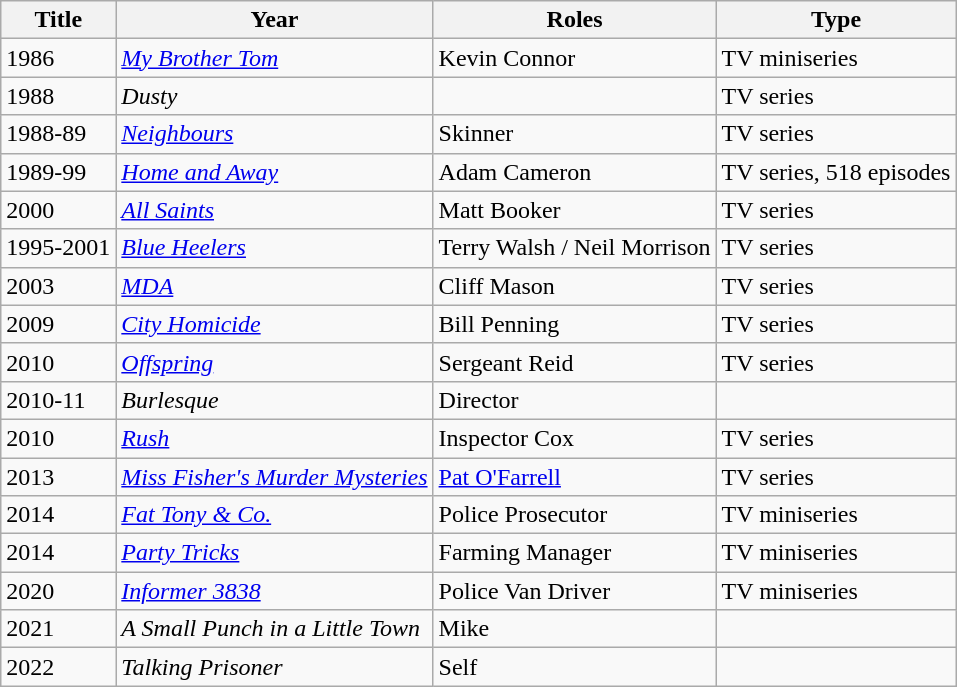<table class="wikitable"">
<tr>
<th>Title</th>
<th>Year</th>
<th>Roles</th>
<th>Type</th>
</tr>
<tr>
<td>1986</td>
<td><em><a href='#'>My Brother Tom</a></em></td>
<td>Kevin Connor</td>
<td>TV miniseries</td>
</tr>
<tr>
<td>1988</td>
<td><em>Dusty</em></td>
<td></td>
<td>TV series</td>
</tr>
<tr>
<td>1988-89</td>
<td><em><a href='#'>Neighbours</a></em></td>
<td>Skinner</td>
<td>TV series</td>
</tr>
<tr>
<td>1989-99</td>
<td><em><a href='#'>Home and Away</a></em></td>
<td>Adam Cameron</td>
<td>TV series, 518 episodes</td>
</tr>
<tr>
<td>2000</td>
<td><em><a href='#'>All Saints</a></em></td>
<td>Matt Booker</td>
<td>TV series</td>
</tr>
<tr>
<td>1995-2001</td>
<td><em><a href='#'>Blue Heelers</a></em></td>
<td>Terry Walsh / Neil Morrison</td>
<td>TV series</td>
</tr>
<tr>
<td>2003</td>
<td><em><a href='#'>MDA</a></em></td>
<td>Cliff Mason</td>
<td>TV series</td>
</tr>
<tr>
<td>2009</td>
<td><em><a href='#'>City Homicide</a></em></td>
<td>Bill Penning</td>
<td>TV series</td>
</tr>
<tr>
<td>2010</td>
<td><em><a href='#'>Offspring</a></em></td>
<td>Sergeant Reid</td>
<td>TV series</td>
</tr>
<tr>
<td>2010-11</td>
<td><em>Burlesque</em></td>
<td>Director</td>
<td></td>
</tr>
<tr>
<td>2010</td>
<td><em><a href='#'>Rush</a></em></td>
<td>Inspector Cox</td>
<td>TV series</td>
</tr>
<tr>
<td>2013</td>
<td><em><a href='#'>Miss Fisher's Murder Mysteries</a></em></td>
<td><a href='#'>Pat O'Farrell</a></td>
<td>TV series</td>
</tr>
<tr>
<td>2014</td>
<td><em><a href='#'>Fat Tony & Co.</a></em></td>
<td>Police Prosecutor</td>
<td>TV miniseries</td>
</tr>
<tr>
<td>2014</td>
<td><em><a href='#'>Party Tricks</a></em></td>
<td>Farming Manager</td>
<td>TV miniseries</td>
</tr>
<tr>
<td>2020</td>
<td><em><a href='#'>Informer 3838</a></em></td>
<td>Police Van Driver</td>
<td>TV miniseries</td>
</tr>
<tr>
<td>2021</td>
<td><em>A Small Punch in a Little Town</em></td>
<td>Mike</td>
<td></td>
</tr>
<tr>
<td>2022</td>
<td><em>Talking Prisoner</em></td>
<td>Self</td>
<td></td>
</tr>
</table>
